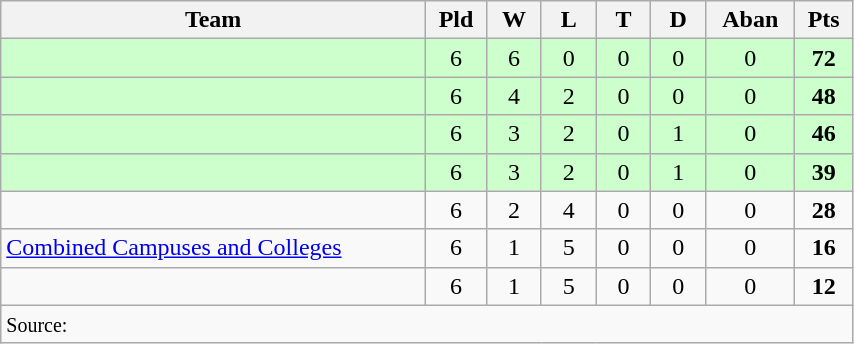<table class="wikitable" style="text-align: center;" width=45%>
<tr>
<th width=205>Team</th>
<th width=20>Pld</th>
<th width=20>W</th>
<th width=20>L</th>
<th width=20>T</th>
<th width=20>D</th>
<th width=20>Aban</th>
<th width=20>Pts</th>
</tr>
<tr style="background:#ccffcc;">
<td align=left></td>
<td>6</td>
<td>6</td>
<td>0</td>
<td>0</td>
<td>0</td>
<td>0</td>
<td><strong>72</strong></td>
</tr>
<tr style="background:#ccffcc;">
<td align=left></td>
<td>6</td>
<td>4</td>
<td>2</td>
<td>0</td>
<td>0</td>
<td>0</td>
<td><strong>48</strong></td>
</tr>
<tr style="background:#ccffcc;">
<td align=left></td>
<td>6</td>
<td>3</td>
<td>2</td>
<td>0</td>
<td>1</td>
<td>0</td>
<td><strong>46</strong></td>
</tr>
<tr style="background:#ccffcc;">
<td align=left></td>
<td>6</td>
<td>3</td>
<td>2</td>
<td>0</td>
<td>1</td>
<td>0</td>
<td><strong>39</strong></td>
</tr>
<tr>
<td align=left></td>
<td>6</td>
<td>2</td>
<td>4</td>
<td>0</td>
<td>0</td>
<td>0</td>
<td><strong>28</strong></td>
</tr>
<tr>
<td align=left> <a href='#'>Combined Campuses and Colleges</a></td>
<td>6</td>
<td>1</td>
<td>5</td>
<td>0</td>
<td>0</td>
<td>0</td>
<td><strong>16</strong></td>
</tr>
<tr>
<td align=left></td>
<td>6</td>
<td>1</td>
<td>5</td>
<td>0</td>
<td>0</td>
<td>0</td>
<td><strong>12</strong></td>
</tr>
<tr>
<td align=left colspan="11"><small>Source:</small></td>
</tr>
</table>
